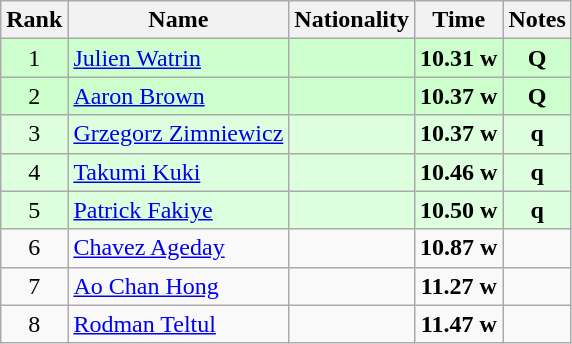<table class="wikitable sortable" style="text-align:center">
<tr>
<th>Rank</th>
<th>Name</th>
<th>Nationality</th>
<th>Time</th>
<th>Notes</th>
</tr>
<tr bgcolor=ccffcc>
<td>1</td>
<td align=left><a href='#'>Julien Watrin</a></td>
<td align=left></td>
<td><strong>10.31</strong> <strong>w</strong></td>
<td><strong>Q</strong></td>
</tr>
<tr bgcolor=ccffcc>
<td>2</td>
<td align=left><a href='#'>Aaron Brown</a></td>
<td align=left></td>
<td><strong>10.37</strong> <strong>w</strong></td>
<td><strong>Q</strong></td>
</tr>
<tr bgcolor=ddffdd>
<td>3</td>
<td align=left><a href='#'>Grzegorz Zimniewicz</a></td>
<td align=left></td>
<td><strong>10.37</strong> <strong>w</strong></td>
<td><strong>q</strong></td>
</tr>
<tr bgcolor=ddffdd>
<td>4</td>
<td align=left><a href='#'>Takumi Kuki</a></td>
<td align=left></td>
<td><strong>10.46</strong> <strong>w</strong></td>
<td><strong>q</strong></td>
</tr>
<tr bgcolor=ddffdd>
<td>5</td>
<td align=left><a href='#'>Patrick Fakiye</a></td>
<td align=left></td>
<td><strong>10.50</strong> <strong>w</strong></td>
<td><strong>q</strong></td>
</tr>
<tr>
<td>6</td>
<td align=left><a href='#'>Chavez Ageday</a></td>
<td align=left></td>
<td><strong>10.87</strong> <strong>w</strong></td>
<td></td>
</tr>
<tr>
<td>7</td>
<td align=left><a href='#'>Ao Chan Hong</a></td>
<td align=left></td>
<td><strong>11.27</strong> <strong>w</strong></td>
<td></td>
</tr>
<tr>
<td>8</td>
<td align=left><a href='#'>Rodman Teltul</a></td>
<td align=left></td>
<td><strong>11.47</strong> <strong>w</strong></td>
<td></td>
</tr>
</table>
